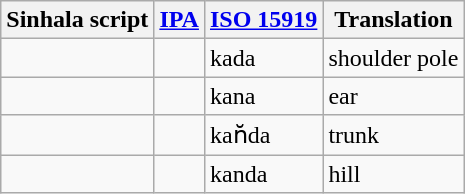<table class="wikitable">
<tr>
<th>Sinhala script</th>
<th><a href='#'>IPA</a></th>
<th><a href='#'>ISO 15919</a></th>
<th>Translation</th>
</tr>
<tr>
<td></td>
<td></td>
<td>kada</td>
<td>shoulder pole</td>
</tr>
<tr>
<td></td>
<td></td>
<td>kana</td>
<td>ear</td>
</tr>
<tr>
<td></td>
<td></td>
<td>kan̆da</td>
<td>trunk</td>
</tr>
<tr>
<td></td>
<td></td>
<td>kanda</td>
<td>hill</td>
</tr>
</table>
